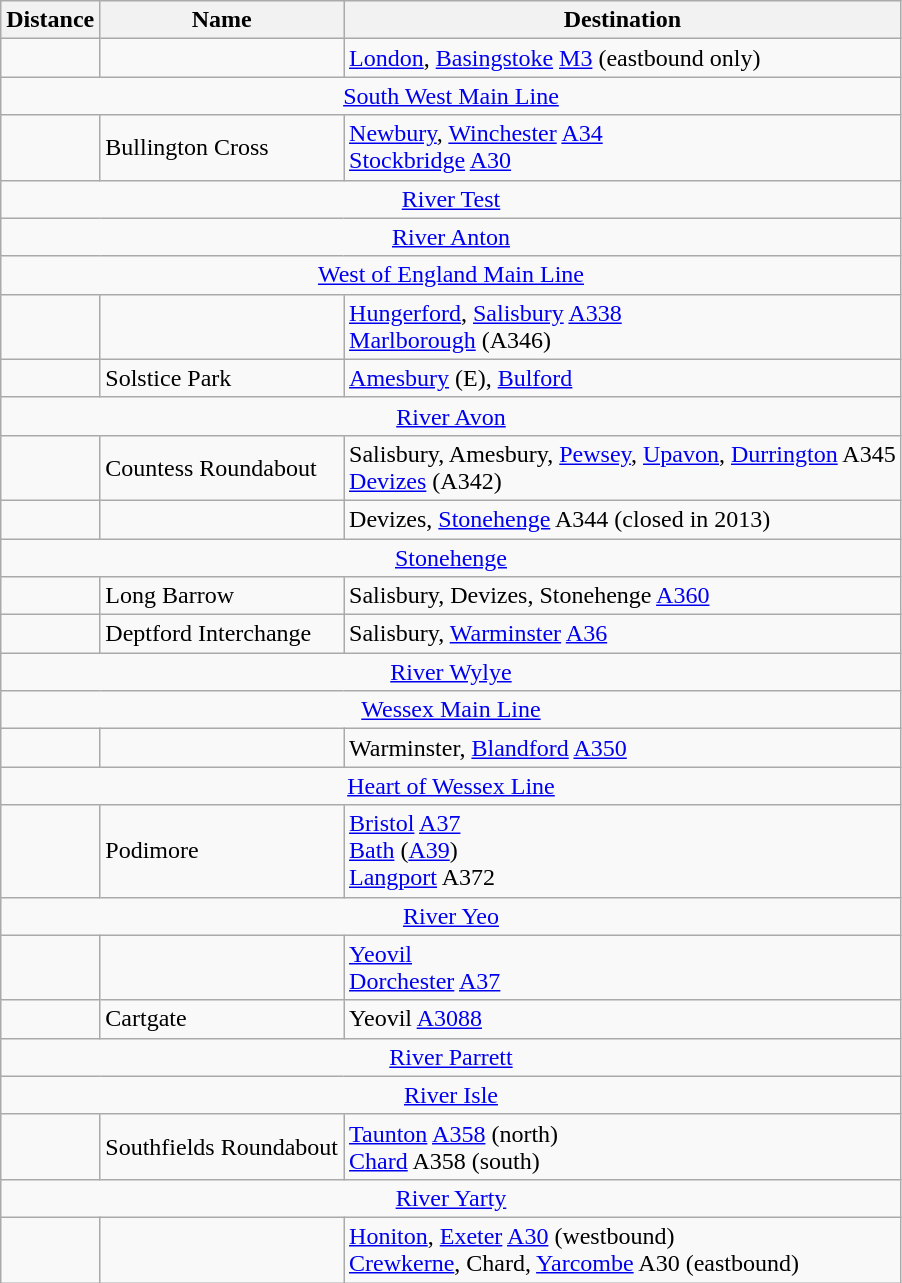<table class="wikitable collapsible">
<tr>
<th>Distance</th>
<th>Name</th>
<th>Destination</th>
</tr>
<tr>
<td></td>
<td></td>
<td><a href='#'>London</a>, <a href='#'>Basingstoke</a> <a href='#'>M3</a> (eastbound only)</td>
</tr>
<tr>
<td colspan="3" style="text-align:center;"> <a href='#'>South West Main Line</a></td>
</tr>
<tr>
<td></td>
<td>Bullington Cross</td>
<td><a href='#'>Newbury</a>, <a href='#'>Winchester</a> <a href='#'>A34</a> <br><a href='#'>Stockbridge</a> <a href='#'>A30</a></td>
</tr>
<tr>
<td colspan="3" style="text-align:center;"> <a href='#'>River Test</a></td>
</tr>
<tr>
<td colspan="3" style="text-align:center;"> <a href='#'>River Anton</a></td>
</tr>
<tr>
<td colspan="3" style="text-align:center;"> <a href='#'>West of England Main Line</a></td>
</tr>
<tr>
<td></td>
<td></td>
<td><a href='#'>Hungerford</a>, <a href='#'>Salisbury</a> <a href='#'>A338</a><br><a href='#'>Marlborough</a> (A346)</td>
</tr>
<tr>
<td></td>
<td>Solstice Park</td>
<td><a href='#'>Amesbury</a> (E), <a href='#'>Bulford</a></td>
</tr>
<tr>
<td colspan="3" style="text-align:center;"> <a href='#'>River Avon</a></td>
</tr>
<tr>
<td></td>
<td>Countess Roundabout</td>
<td>Salisbury, Amesbury, <a href='#'>Pewsey</a>, <a href='#'>Upavon</a>, <a href='#'>Durrington</a> A345<br><a href='#'>Devizes</a> (A342)</td>
</tr>
<tr>
<td></td>
<td></td>
<td>Devizes, <a href='#'>Stonehenge</a> A344 (closed in 2013)</td>
</tr>
<tr>
<td colspan="3" style="text-align:center;"> <a href='#'>Stonehenge</a></td>
</tr>
<tr>
<td></td>
<td>Long Barrow</td>
<td>Salisbury, Devizes, Stonehenge <a href='#'>A360</a></td>
</tr>
<tr>
<td></td>
<td>Deptford Interchange</td>
<td>Salisbury, <a href='#'>Warminster</a> <a href='#'>A36</a></td>
</tr>
<tr>
<td colspan="3" style="text-align:center;"> <a href='#'>River Wylye</a></td>
</tr>
<tr>
<td colspan="3" style="text-align:center;"> <a href='#'>Wessex Main Line</a></td>
</tr>
<tr>
<td></td>
<td></td>
<td>Warminster, <a href='#'>Blandford</a> <a href='#'>A350</a></td>
</tr>
<tr>
<td colspan="3" style="text-align:center;"> <a href='#'>Heart of Wessex Line</a></td>
</tr>
<tr>
<td></td>
<td>Podimore</td>
<td><a href='#'>Bristol</a> <a href='#'>A37</a><br><a href='#'>Bath</a> (<a href='#'>A39</a>)<br><a href='#'>Langport</a> A372</td>
</tr>
<tr>
<td colspan="3" style="text-align:center;"> <a href='#'>River Yeo</a></td>
</tr>
<tr>
<td></td>
<td></td>
<td><a href='#'>Yeovil</a><br><a href='#'>Dorchester</a> <a href='#'>A37</a></td>
</tr>
<tr>
<td></td>
<td>Cartgate</td>
<td>Yeovil <a href='#'>A3088</a></td>
</tr>
<tr>
<td colspan="3" style="text-align:center;"> <a href='#'>River Parrett</a></td>
</tr>
<tr>
<td colspan="3" style="text-align:center;"> <a href='#'>River Isle</a></td>
</tr>
<tr>
<td></td>
<td>Southfields Roundabout</td>
<td><a href='#'>Taunton</a> <a href='#'>A358</a> (north)<br><a href='#'>Chard</a> A358 (south)</td>
</tr>
<tr>
<td colspan="3" style="text-align:center;"> <a href='#'>River Yarty</a></td>
</tr>
<tr>
<td></td>
<td></td>
<td><a href='#'>Honiton</a>, <a href='#'>Exeter</a> <a href='#'>A30</a> (westbound)<br><a href='#'>Crewkerne</a>, Chard, <a href='#'>Yarcombe</a> A30 (eastbound)</td>
</tr>
</table>
